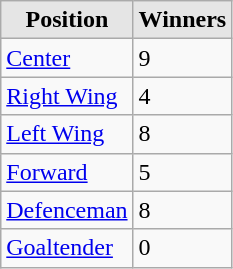<table class="wikitable">
<tr>
<th style="background:#e5e5e5;">Position</th>
<th style="background:#e5e5e5;">Winners</th>
</tr>
<tr>
<td><a href='#'>Center</a></td>
<td>9</td>
</tr>
<tr>
<td><a href='#'>Right Wing</a></td>
<td>4</td>
</tr>
<tr>
<td><a href='#'>Left Wing</a></td>
<td>8</td>
</tr>
<tr>
<td><a href='#'>Forward</a></td>
<td>5</td>
</tr>
<tr>
<td><a href='#'>Defenceman</a></td>
<td>8</td>
</tr>
<tr>
<td><a href='#'>Goaltender</a></td>
<td>0</td>
</tr>
</table>
